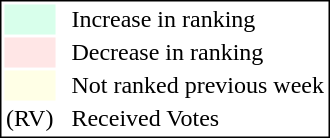<table style="border:1px solid black;">
<tr>
<td style="background:#D8FFEB; width:20px;"></td>
<td> </td>
<td>Increase in ranking</td>
</tr>
<tr>
<td style="background:#FFE6E6; width:20px;"></td>
<td> </td>
<td>Decrease in ranking</td>
</tr>
<tr>
<td style="background:#FFFFE6; width:20px;"></td>
<td> </td>
<td>Not ranked previous week</td>
</tr>
<tr>
<td>(RV)</td>
<td> </td>
<td>Received Votes</td>
</tr>
</table>
